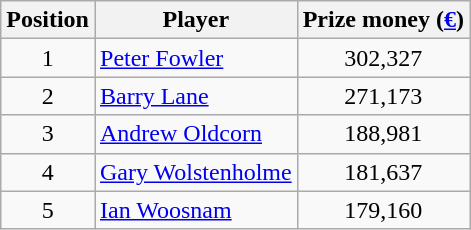<table class=wikitable>
<tr>
<th>Position</th>
<th>Player</th>
<th>Prize money (<a href='#'>€</a>)</th>
</tr>
<tr>
<td align=center>1</td>
<td> <a href='#'>Peter Fowler</a></td>
<td align=center>302,327</td>
</tr>
<tr>
<td align=center>2</td>
<td> <a href='#'>Barry Lane</a></td>
<td align=center>271,173</td>
</tr>
<tr>
<td align=center>3</td>
<td> <a href='#'>Andrew Oldcorn</a></td>
<td align=center>188,981</td>
</tr>
<tr>
<td align=center>4</td>
<td> <a href='#'>Gary Wolstenholme</a></td>
<td align=center>181,637</td>
</tr>
<tr>
<td align=center>5</td>
<td> <a href='#'>Ian Woosnam</a></td>
<td align=center>179,160</td>
</tr>
</table>
